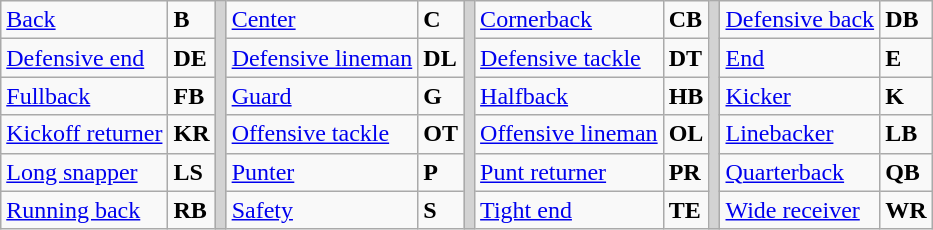<table class="wikitable">
<tr>
<td><a href='#'>Back</a></td>
<td><strong>B</strong></td>
<td rowSpan="6" style="background-color:lightgrey;"></td>
<td><a href='#'>Center</a></td>
<td><strong>C</strong></td>
<td rowSpan="6" style="background-color:lightgrey;"></td>
<td><a href='#'>Cornerback</a></td>
<td><strong>CB</strong></td>
<td rowSpan="6" style="background-color:lightgrey;"></td>
<td><a href='#'>Defensive back</a></td>
<td><strong>DB</strong></td>
</tr>
<tr>
<td><a href='#'>Defensive end</a></td>
<td><strong>DE</strong></td>
<td><a href='#'>Defensive lineman</a></td>
<td><strong>DL</strong></td>
<td><a href='#'>Defensive tackle</a></td>
<td><strong>DT</strong></td>
<td><a href='#'>End</a></td>
<td><strong>E</strong></td>
</tr>
<tr>
<td><a href='#'>Fullback</a></td>
<td><strong>FB</strong></td>
<td><a href='#'>Guard</a></td>
<td><strong>G</strong></td>
<td><a href='#'>Halfback</a></td>
<td><strong>HB</strong></td>
<td><a href='#'>Kicker</a></td>
<td><strong>K</strong></td>
</tr>
<tr>
<td><a href='#'>Kickoff returner</a></td>
<td><strong>KR</strong></td>
<td><a href='#'>Offensive tackle</a></td>
<td><strong>OT</strong></td>
<td><a href='#'>Offensive lineman</a></td>
<td><strong>OL</strong></td>
<td><a href='#'>Linebacker</a></td>
<td><strong>LB</strong></td>
</tr>
<tr>
<td><a href='#'>Long snapper</a></td>
<td><strong>LS</strong></td>
<td><a href='#'>Punter</a></td>
<td><strong>P</strong></td>
<td><a href='#'>Punt returner</a></td>
<td><strong>PR</strong></td>
<td><a href='#'>Quarterback</a></td>
<td><strong>QB</strong></td>
</tr>
<tr>
<td><a href='#'>Running back</a></td>
<td><strong>RB</strong></td>
<td><a href='#'>Safety</a></td>
<td><strong>S</strong></td>
<td><a href='#'>Tight end</a></td>
<td><strong>TE</strong></td>
<td><a href='#'>Wide receiver</a></td>
<td><strong>WR</strong></td>
</tr>
</table>
